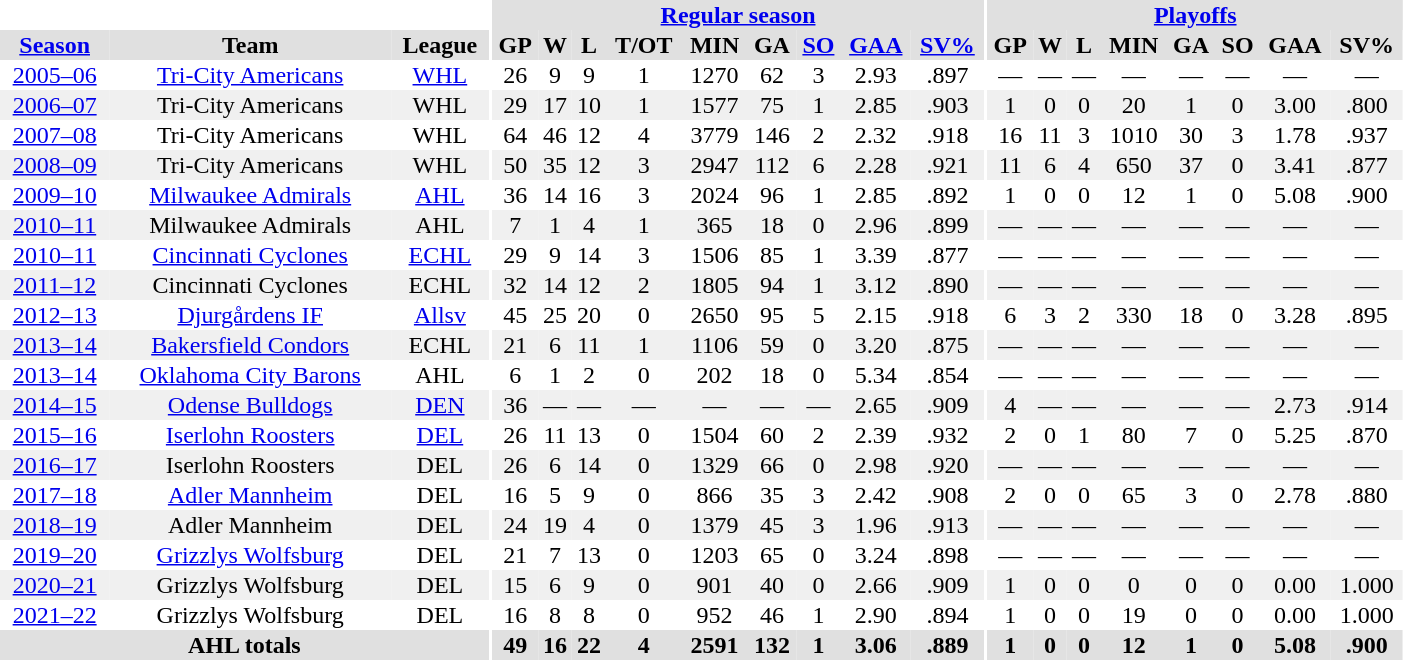<table border="0" cellpadding="1" cellspacing="0" style="text-align:center; width:74%">
<tr ALIGN="center" bgcolor="#e0e0e0">
<th align="center" colspan="3" bgcolor="#ffffff"></th>
<th align="center" rowspan="99" bgcolor="#ffffff"></th>
<th align="center" colspan="9" bgcolor="#e0e0e0"><a href='#'>Regular season</a></th>
<th align="center" rowspan="99" bgcolor="#ffffff"></th>
<th align="center" colspan="8" bgcolor="#e0e0e0"><a href='#'>Playoffs</a></th>
</tr>
<tr ALIGN="center" bgcolor="#e0e0e0">
<th><a href='#'>Season</a></th>
<th>Team</th>
<th>League</th>
<th>GP</th>
<th>W</th>
<th>L</th>
<th>T/OT</th>
<th>MIN</th>
<th>GA</th>
<th><a href='#'>SO</a></th>
<th><a href='#'>GAA</a></th>
<th><a href='#'>SV%</a></th>
<th>GP</th>
<th>W</th>
<th>L</th>
<th>MIN</th>
<th>GA</th>
<th>SO</th>
<th>GAA</th>
<th>SV%</th>
</tr>
<tr ALIGN="center">
<td><a href='#'>2005–06</a></td>
<td><a href='#'>Tri-City Americans</a></td>
<td><a href='#'>WHL</a></td>
<td>26</td>
<td>9</td>
<td>9</td>
<td>1</td>
<td>1270</td>
<td>62</td>
<td>3</td>
<td>2.93</td>
<td>.897</td>
<td>—</td>
<td>—</td>
<td>—</td>
<td>—</td>
<td>—</td>
<td>—</td>
<td>—</td>
<td>—</td>
</tr>
<tr ALIGN="center" bgcolor="#f0f0f0">
<td><a href='#'>2006–07</a></td>
<td>Tri-City Americans</td>
<td>WHL</td>
<td>29</td>
<td>17</td>
<td>10</td>
<td>1</td>
<td>1577</td>
<td>75</td>
<td>1</td>
<td>2.85</td>
<td>.903</td>
<td>1</td>
<td>0</td>
<td>0</td>
<td>20</td>
<td>1</td>
<td>0</td>
<td>3.00</td>
<td>.800</td>
</tr>
<tr ALIGN="center">
<td><a href='#'>2007–08</a></td>
<td>Tri-City Americans</td>
<td>WHL</td>
<td>64</td>
<td>46</td>
<td>12</td>
<td>4</td>
<td>3779</td>
<td>146</td>
<td>2</td>
<td>2.32</td>
<td>.918</td>
<td>16</td>
<td>11</td>
<td>3</td>
<td>1010</td>
<td>30</td>
<td>3</td>
<td>1.78</td>
<td>.937</td>
</tr>
<tr ALIGN="center" bgcolor="#f0f0f0">
<td><a href='#'>2008–09</a></td>
<td>Tri-City Americans</td>
<td>WHL</td>
<td>50</td>
<td>35</td>
<td>12</td>
<td>3</td>
<td>2947</td>
<td>112</td>
<td>6</td>
<td>2.28</td>
<td>.921</td>
<td>11</td>
<td>6</td>
<td>4</td>
<td>650</td>
<td>37</td>
<td>0</td>
<td>3.41</td>
<td>.877</td>
</tr>
<tr ALIGN="center">
<td><a href='#'>2009–10</a></td>
<td><a href='#'>Milwaukee Admirals</a></td>
<td><a href='#'>AHL</a></td>
<td>36</td>
<td>14</td>
<td>16</td>
<td>3</td>
<td>2024</td>
<td>96</td>
<td>1</td>
<td>2.85</td>
<td>.892</td>
<td>1</td>
<td>0</td>
<td>0</td>
<td>12</td>
<td>1</td>
<td>0</td>
<td>5.08</td>
<td>.900</td>
</tr>
<tr ALIGN="center" bgcolor="#f0f0f0">
<td><a href='#'>2010–11</a></td>
<td>Milwaukee Admirals</td>
<td>AHL</td>
<td>7</td>
<td>1</td>
<td>4</td>
<td>1</td>
<td>365</td>
<td>18</td>
<td>0</td>
<td>2.96</td>
<td>.899</td>
<td>—</td>
<td>—</td>
<td>—</td>
<td>—</td>
<td>—</td>
<td>—</td>
<td>—</td>
<td>—</td>
</tr>
<tr ALIGN="center">
<td><a href='#'>2010–11</a></td>
<td><a href='#'>Cincinnati Cyclones</a></td>
<td><a href='#'>ECHL</a></td>
<td>29</td>
<td>9</td>
<td>14</td>
<td>3</td>
<td>1506</td>
<td>85</td>
<td>1</td>
<td>3.39</td>
<td>.877</td>
<td>—</td>
<td>—</td>
<td>—</td>
<td>—</td>
<td>—</td>
<td>—</td>
<td>—</td>
<td>—</td>
</tr>
<tr ALIGN="center" bgcolor="#f0f0f0">
<td><a href='#'>2011–12</a></td>
<td>Cincinnati Cyclones</td>
<td>ECHL</td>
<td>32</td>
<td>14</td>
<td>12</td>
<td>2</td>
<td>1805</td>
<td>94</td>
<td>1</td>
<td>3.12</td>
<td>.890</td>
<td>—</td>
<td>—</td>
<td>—</td>
<td>—</td>
<td>—</td>
<td>—</td>
<td>—</td>
<td>—</td>
</tr>
<tr ALIGN="center">
<td><a href='#'>2012–13</a></td>
<td><a href='#'>Djurgårdens IF</a></td>
<td><a href='#'>Allsv</a></td>
<td>45</td>
<td>25</td>
<td>20</td>
<td>0</td>
<td>2650</td>
<td>95</td>
<td>5</td>
<td>2.15</td>
<td>.918</td>
<td>6</td>
<td>3</td>
<td>2</td>
<td>330</td>
<td>18</td>
<td>0</td>
<td>3.28</td>
<td>.895</td>
</tr>
<tr ALIGN="center" bgcolor="#f0f0f0">
<td><a href='#'>2013–14</a></td>
<td><a href='#'>Bakersfield Condors</a></td>
<td>ECHL</td>
<td>21</td>
<td>6</td>
<td>11</td>
<td>1</td>
<td>1106</td>
<td>59</td>
<td>0</td>
<td>3.20</td>
<td>.875</td>
<td>—</td>
<td>—</td>
<td>—</td>
<td>—</td>
<td>—</td>
<td>—</td>
<td>—</td>
<td>—</td>
</tr>
<tr ALIGN="center">
<td><a href='#'>2013–14</a></td>
<td><a href='#'>Oklahoma City Barons</a></td>
<td>AHL</td>
<td>6</td>
<td>1</td>
<td>2</td>
<td>0</td>
<td>202</td>
<td>18</td>
<td>0</td>
<td>5.34</td>
<td>.854</td>
<td>—</td>
<td>—</td>
<td>—</td>
<td>—</td>
<td>—</td>
<td>—</td>
<td>—</td>
<td>—</td>
</tr>
<tr ALIGN="center" bgcolor="#f0f0f0">
<td><a href='#'>2014–15</a></td>
<td><a href='#'>Odense Bulldogs</a></td>
<td><a href='#'>DEN</a></td>
<td>36</td>
<td>—</td>
<td>—</td>
<td>—</td>
<td>—</td>
<td>—</td>
<td>—</td>
<td>2.65</td>
<td>.909</td>
<td>4</td>
<td>—</td>
<td>—</td>
<td>—</td>
<td>—</td>
<td>—</td>
<td>2.73</td>
<td>.914</td>
</tr>
<tr ALIGN="center">
<td><a href='#'>2015–16</a></td>
<td><a href='#'>Iserlohn Roosters</a></td>
<td><a href='#'>DEL</a></td>
<td>26</td>
<td>11</td>
<td>13</td>
<td>0</td>
<td>1504</td>
<td>60</td>
<td>2</td>
<td>2.39</td>
<td>.932</td>
<td>2</td>
<td>0</td>
<td>1</td>
<td>80</td>
<td>7</td>
<td>0</td>
<td>5.25</td>
<td>.870</td>
</tr>
<tr ALIGN="center"  bgcolor="#f0f0f0">
<td><a href='#'>2016–17</a></td>
<td>Iserlohn Roosters</td>
<td>DEL</td>
<td>26</td>
<td>6</td>
<td>14</td>
<td>0</td>
<td>1329</td>
<td>66</td>
<td>0</td>
<td>2.98</td>
<td>.920</td>
<td>—</td>
<td>—</td>
<td>—</td>
<td>—</td>
<td>—</td>
<td>—</td>
<td>—</td>
<td>—</td>
</tr>
<tr ALIGN="center">
<td><a href='#'>2017–18</a></td>
<td><a href='#'>Adler Mannheim</a></td>
<td>DEL</td>
<td>16</td>
<td>5</td>
<td>9</td>
<td>0</td>
<td>866</td>
<td>35</td>
<td>3</td>
<td>2.42</td>
<td>.908</td>
<td>2</td>
<td>0</td>
<td>0</td>
<td>65</td>
<td>3</td>
<td>0</td>
<td>2.78</td>
<td>.880</td>
</tr>
<tr ALIGN="center"  bgcolor="#f0f0f0">
<td><a href='#'>2018–19</a></td>
<td>Adler Mannheim</td>
<td>DEL</td>
<td>24</td>
<td>19</td>
<td>4</td>
<td>0</td>
<td>1379</td>
<td>45</td>
<td>3</td>
<td>1.96</td>
<td>.913</td>
<td>—</td>
<td>—</td>
<td>—</td>
<td>—</td>
<td>—</td>
<td>—</td>
<td>—</td>
<td>—</td>
</tr>
<tr ALIGN="center">
<td><a href='#'>2019–20</a></td>
<td><a href='#'>Grizzlys Wolfsburg</a></td>
<td>DEL</td>
<td>21</td>
<td>7</td>
<td>13</td>
<td>0</td>
<td>1203</td>
<td>65</td>
<td>0</td>
<td>3.24</td>
<td>.898</td>
<td>—</td>
<td>—</td>
<td>—</td>
<td>—</td>
<td>—</td>
<td>—</td>
<td>—</td>
<td>—</td>
</tr>
<tr ALIGN="center" bgcolor="#f0f0f0">
<td><a href='#'>2020–21</a></td>
<td>Grizzlys Wolfsburg</td>
<td>DEL</td>
<td>15</td>
<td>6</td>
<td>9</td>
<td>0</td>
<td>901</td>
<td>40</td>
<td>0</td>
<td>2.66</td>
<td>.909</td>
<td>1</td>
<td>0</td>
<td>0</td>
<td>0</td>
<td>0</td>
<td>0</td>
<td>0.00</td>
<td>1.000</td>
</tr>
<tr ALIGN="center">
<td><a href='#'>2021–22</a></td>
<td>Grizzlys Wolfsburg</td>
<td>DEL</td>
<td>16</td>
<td>8</td>
<td>8</td>
<td>0</td>
<td>952</td>
<td>46</td>
<td>1</td>
<td>2.90</td>
<td>.894</td>
<td>1</td>
<td>0</td>
<td>0</td>
<td>19</td>
<td>0</td>
<td>0</td>
<td>0.00</td>
<td>1.000</td>
</tr>
<tr ALIGN="center" bgcolor="#e0e0e0">
<th colspan="3">AHL totals</th>
<th>49</th>
<th>16</th>
<th>22</th>
<th>4</th>
<th>2591</th>
<th>132</th>
<th>1</th>
<th>3.06</th>
<th>.889</th>
<th>1</th>
<th>0</th>
<th>0</th>
<th>12</th>
<th>1</th>
<th>0</th>
<th>5.08</th>
<th>.900</th>
</tr>
</table>
